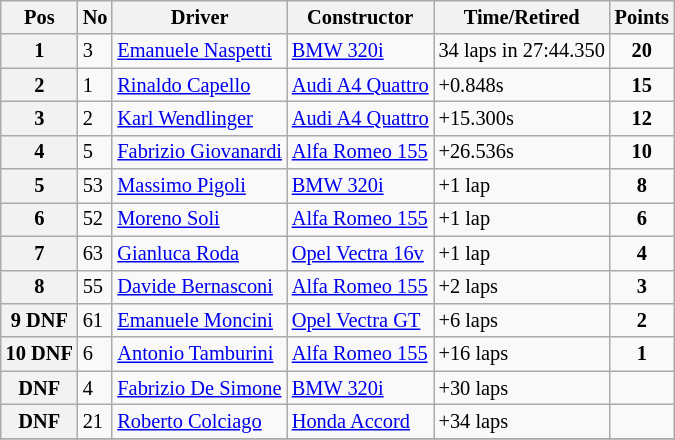<table class="wikitable" style="font-size: 85%;">
<tr>
<th>Pos</th>
<th>No</th>
<th>Driver</th>
<th>Constructor</th>
<th>Time/Retired</th>
<th>Points</th>
</tr>
<tr>
<th>1</th>
<td>3</td>
<td> <a href='#'>Emanuele Naspetti</a></td>
<td><a href='#'>BMW 320i</a></td>
<td>34 laps in 27:44.350</td>
<td align=center><strong>20</strong></td>
</tr>
<tr>
<th>2</th>
<td>1</td>
<td> <a href='#'>Rinaldo Capello</a></td>
<td><a href='#'>Audi A4 Quattro</a></td>
<td>+0.848s</td>
<td align=center><strong>15</strong></td>
</tr>
<tr>
<th>3</th>
<td>2</td>
<td> <a href='#'>Karl Wendlinger</a></td>
<td><a href='#'>Audi A4 Quattro</a></td>
<td>+15.300s</td>
<td align=center><strong>12</strong></td>
</tr>
<tr>
<th>4</th>
<td>5</td>
<td> <a href='#'>Fabrizio Giovanardi</a></td>
<td><a href='#'>Alfa Romeo 155</a></td>
<td>+26.536s</td>
<td align=center><strong>10</strong></td>
</tr>
<tr>
<th>5</th>
<td>53</td>
<td> <a href='#'>Massimo Pigoli</a></td>
<td><a href='#'>BMW 320i</a></td>
<td>+1 lap</td>
<td align=center><strong>8</strong></td>
</tr>
<tr>
<th>6</th>
<td>52</td>
<td> <a href='#'>Moreno Soli</a></td>
<td><a href='#'>Alfa Romeo 155</a></td>
<td>+1 lap</td>
<td align=center><strong>6</strong></td>
</tr>
<tr>
<th>7</th>
<td>63</td>
<td> <a href='#'>Gianluca Roda</a></td>
<td><a href='#'> Opel Vectra 16v</a></td>
<td>+1 lap</td>
<td align=center><strong>4</strong></td>
</tr>
<tr>
<th>8</th>
<td>55</td>
<td> <a href='#'>Davide Bernasconi</a></td>
<td><a href='#'>Alfa Romeo 155</a></td>
<td>+2 laps</td>
<td align=center><strong>3</strong></td>
</tr>
<tr>
<th>9 DNF</th>
<td>61</td>
<td> <a href='#'>Emanuele Moncini</a></td>
<td><a href='#'> Opel Vectra GT</a></td>
<td>+6 laps</td>
<td align=center><strong>2</strong></td>
</tr>
<tr>
<th>10 DNF</th>
<td>6</td>
<td> <a href='#'>Antonio Tamburini</a></td>
<td><a href='#'>Alfa Romeo 155</a></td>
<td>+16 laps</td>
<td align=center><strong>1</strong></td>
</tr>
<tr>
<th>DNF</th>
<td>4</td>
<td> <a href='#'>Fabrizio De Simone</a></td>
<td><a href='#'>BMW 320i</a></td>
<td>+30 laps</td>
<td></td>
</tr>
<tr>
<th>DNF</th>
<td>21</td>
<td> <a href='#'>Roberto Colciago</a></td>
<td><a href='#'>Honda Accord</a></td>
<td>+34 laps</td>
<td></td>
</tr>
<tr>
</tr>
</table>
